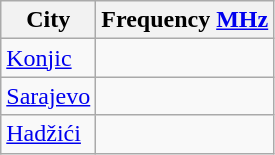<table class="wikitable sortable">
<tr>
<th>City</th>
<th>Frequency <a href='#'>MHz</a></th>
</tr>
<tr>
<td><a href='#'>Konjic</a></td>
<td> <br></td>
</tr>
<tr>
<td><a href='#'>Sarajevo</a></td>
<td></td>
</tr>
<tr>
<td><a href='#'>Hadžići</a></td>
<td></td>
</tr>
</table>
